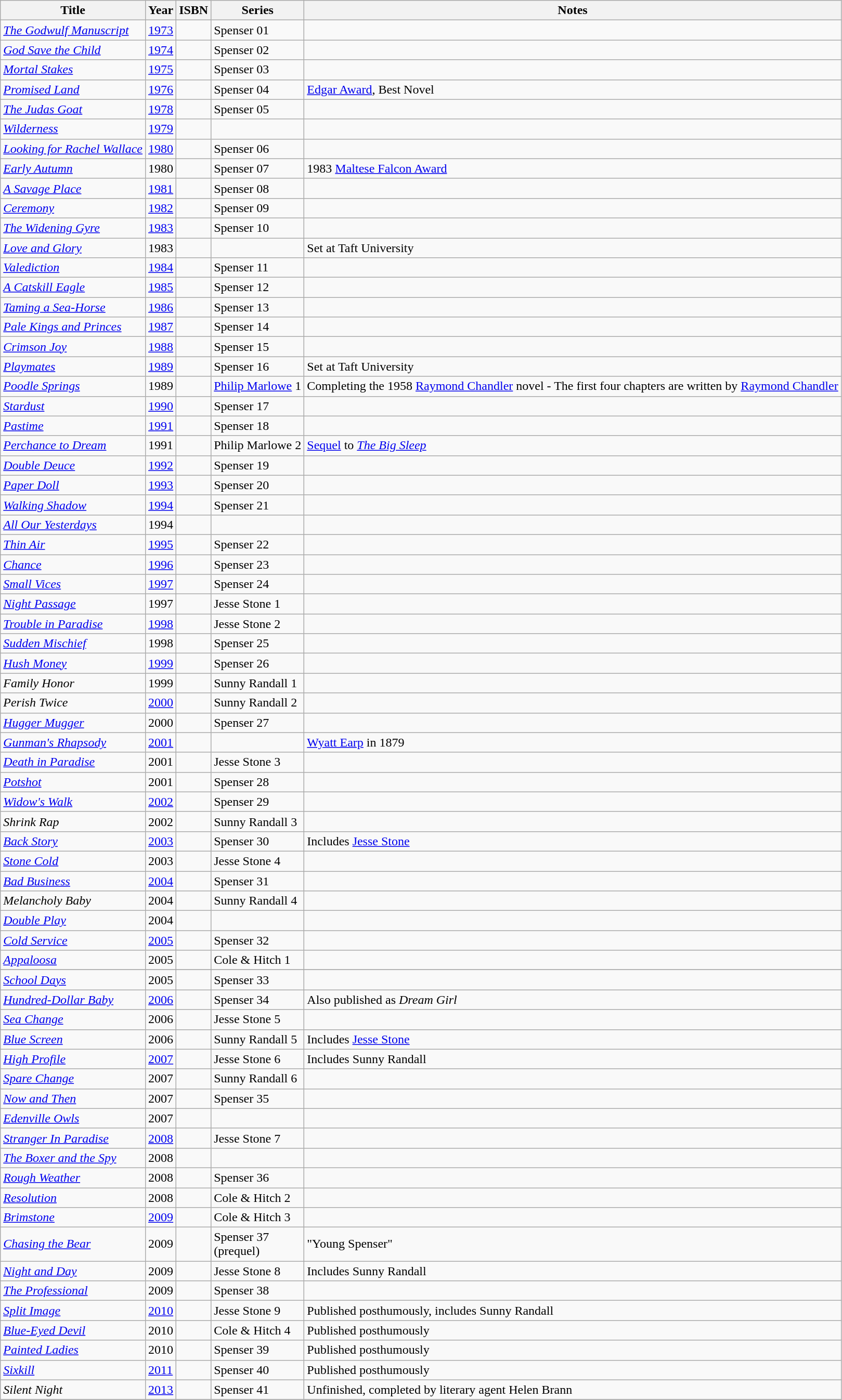<table class="sortable wikitable">
<tr>
<th>Title</th>
<th>Year</th>
<th>ISBN</th>
<th style="width:7em;">Series</th>
<th class="unsortable">Notes</th>
</tr>
<tr>
<td><em><a href='#'>The Godwulf Manuscript</a></em></td>
<td><a href='#'>1973</a></td>
<td></td>
<td>Spenser 01</td>
<td></td>
</tr>
<tr Introduces Lt Quirk and Sgt Belson>
<td><em><a href='#'>God Save the Child</a></em></td>
<td><a href='#'>1974</a></td>
<td></td>
<td>Spenser 02</td>
<td></td>
</tr>
<tr>
<td><em><a href='#'>Mortal Stakes</a></em></td>
<td><a href='#'>1975</a></td>
<td></td>
<td>Spenser 03</td>
<td></td>
</tr>
<tr>
<td><em><a href='#'>Promised Land</a></em></td>
<td><a href='#'>1976</a></td>
<td></td>
<td>Spenser 04</td>
<td><a href='#'>Edgar Award</a>, Best Novel</td>
</tr>
<tr>
<td><em><a href='#'>The Judas Goat</a></em></td>
<td><a href='#'>1978</a></td>
<td></td>
<td>Spenser 05</td>
<td></td>
</tr>
<tr>
<td><em><a href='#'>Wilderness</a></em></td>
<td><a href='#'>1979</a></td>
<td></td>
<td></td>
<td></td>
</tr>
<tr>
<td><em><a href='#'>Looking for Rachel Wallace</a></em></td>
<td><a href='#'>1980</a></td>
<td></td>
<td>Spenser 06</td>
<td></td>
</tr>
<tr>
<td><em><a href='#'>Early Autumn</a></em></td>
<td>1980</td>
<td></td>
<td>Spenser 07</td>
<td>1983 <a href='#'>Maltese Falcon Award</a></td>
</tr>
<tr>
<td><em><a href='#'>A Savage Place</a></em></td>
<td><a href='#'>1981</a></td>
<td></td>
<td>Spenser 08</td>
<td></td>
</tr>
<tr>
<td><em><a href='#'>Ceremony</a></em></td>
<td><a href='#'>1982</a></td>
<td></td>
<td>Spenser 09</td>
<td></td>
</tr>
<tr>
<td><em><a href='#'>The Widening Gyre</a></em></td>
<td><a href='#'>1983</a></td>
<td></td>
<td>Spenser 10</td>
<td></td>
</tr>
<tr>
<td><em><a href='#'>Love and Glory</a></em></td>
<td>1983</td>
<td></td>
<td></td>
<td>Set at Taft University</td>
</tr>
<tr>
<td><em><a href='#'>Valediction</a></em></td>
<td><a href='#'>1984</a></td>
<td></td>
<td>Spenser 11</td>
<td></td>
</tr>
<tr>
<td><em><a href='#'>A Catskill Eagle</a></em></td>
<td><a href='#'>1985</a></td>
<td></td>
<td>Spenser 12</td>
<td></td>
</tr>
<tr>
<td><em><a href='#'>Taming a Sea-Horse</a></em></td>
<td><a href='#'>1986</a></td>
<td></td>
<td>Spenser 13</td>
<td></td>
</tr>
<tr>
<td><em><a href='#'>Pale Kings and Princes</a></em></td>
<td><a href='#'>1987</a></td>
<td></td>
<td>Spenser 14</td>
<td></td>
</tr>
<tr>
<td><em><a href='#'>Crimson Joy</a></em></td>
<td><a href='#'>1988</a></td>
<td></td>
<td>Spenser 15</td>
<td></td>
</tr>
<tr>
<td><em><a href='#'>Playmates</a></em></td>
<td><a href='#'>1989</a></td>
<td></td>
<td>Spenser 16</td>
<td>Set at Taft University</td>
</tr>
<tr>
<td><em><a href='#'>Poodle Springs</a></em></td>
<td>1989</td>
<td></td>
<td><a href='#'>Philip Marlowe</a> 1</td>
<td>Completing the 1958 <a href='#'>Raymond Chandler</a> novel - The first four chapters are written by <a href='#'>Raymond Chandler</a></td>
</tr>
<tr>
<td><em><a href='#'>Stardust</a></em></td>
<td><a href='#'>1990</a></td>
<td></td>
<td>Spenser 17</td>
<td></td>
</tr>
<tr>
<td><em><a href='#'>Pastime</a></em></td>
<td><a href='#'>1991</a></td>
<td></td>
<td>Spenser 18</td>
<td></td>
</tr>
<tr>
<td><em><a href='#'>Perchance to Dream</a></em></td>
<td>1991</td>
<td></td>
<td>Philip Marlowe 2</td>
<td><a href='#'>Sequel</a> to <em><a href='#'>The Big Sleep</a></em></td>
</tr>
<tr>
<td><em><a href='#'>Double Deuce</a></em></td>
<td><a href='#'>1992</a></td>
<td></td>
<td>Spenser 19</td>
<td></td>
</tr>
<tr>
<td><em><a href='#'>Paper Doll</a></em></td>
<td><a href='#'>1993</a></td>
<td></td>
<td>Spenser 20</td>
<td></td>
</tr>
<tr>
<td><em><a href='#'>Walking Shadow</a></em></td>
<td><a href='#'>1994</a></td>
<td></td>
<td>Spenser 21</td>
<td></td>
</tr>
<tr>
<td><em><a href='#'>All Our Yesterdays</a></em></td>
<td>1994</td>
<td></td>
<td></td>
<td></td>
</tr>
<tr>
<td><em><a href='#'>Thin Air</a></em></td>
<td><a href='#'>1995</a></td>
<td></td>
<td>Spenser 22</td>
<td></td>
</tr>
<tr>
<td><em><a href='#'>Chance</a></em></td>
<td><a href='#'>1996</a></td>
<td></td>
<td>Spenser 23</td>
<td></td>
</tr>
<tr>
<td><em><a href='#'>Small Vices</a></em></td>
<td><a href='#'>1997</a></td>
<td></td>
<td>Spenser 24</td>
<td></td>
</tr>
<tr>
<td><em><a href='#'>Night Passage</a></em></td>
<td>1997</td>
<td></td>
<td>Jesse Stone 1</td>
<td></td>
</tr>
<tr>
<td><em><a href='#'>Trouble in Paradise</a></em></td>
<td><a href='#'>1998</a></td>
<td></td>
<td>Jesse Stone 2</td>
<td></td>
</tr>
<tr>
<td><em><a href='#'>Sudden Mischief</a></em></td>
<td>1998</td>
<td></td>
<td>Spenser 25</td>
<td></td>
</tr>
<tr>
<td><em><a href='#'>Hush Money</a></em></td>
<td><a href='#'>1999</a></td>
<td></td>
<td>Spenser 26</td>
<td></td>
</tr>
<tr>
<td><em>Family Honor</em></td>
<td>1999</td>
<td></td>
<td>Sunny Randall 1</td>
<td></td>
</tr>
<tr>
<td><em>Perish Twice</em></td>
<td><a href='#'>2000</a></td>
<td></td>
<td>Sunny Randall 2</td>
<td></td>
</tr>
<tr>
<td><em><a href='#'>Hugger Mugger</a></em></td>
<td>2000</td>
<td></td>
<td>Spenser 27</td>
<td></td>
</tr>
<tr>
<td><em><a href='#'>Gunman's Rhapsody</a></em></td>
<td><a href='#'>2001</a></td>
<td></td>
<td></td>
<td><a href='#'>Wyatt Earp</a> in 1879</td>
</tr>
<tr>
<td><em><a href='#'>Death in Paradise</a></em></td>
<td>2001</td>
<td></td>
<td>Jesse Stone 3</td>
<td></td>
</tr>
<tr>
<td><em><a href='#'>Potshot</a></em></td>
<td>2001</td>
<td></td>
<td>Spenser 28</td>
<td></td>
</tr>
<tr>
<td><em><a href='#'>Widow's Walk</a></em></td>
<td><a href='#'>2002</a></td>
<td></td>
<td>Spenser 29</td>
<td></td>
</tr>
<tr>
<td><em>Shrink Rap</em></td>
<td>2002</td>
<td></td>
<td>Sunny Randall 3</td>
<td></td>
</tr>
<tr>
<td><em><a href='#'>Back Story</a></em></td>
<td><a href='#'>2003</a></td>
<td></td>
<td>Spenser 30</td>
<td>Includes <a href='#'>Jesse Stone</a></td>
</tr>
<tr>
<td><em><a href='#'>Stone Cold</a></em></td>
<td>2003</td>
<td></td>
<td>Jesse Stone 4</td>
<td></td>
</tr>
<tr>
<td><em><a href='#'>Bad Business</a></em></td>
<td><a href='#'>2004</a></td>
<td></td>
<td>Spenser 31</td>
<td></td>
</tr>
<tr>
<td><em>Melancholy Baby</em></td>
<td>2004</td>
<td></td>
<td>Sunny Randall 4</td>
<td></td>
</tr>
<tr>
<td><em><a href='#'>Double Play</a></em></td>
<td>2004</td>
<td></td>
<td></td>
<td></td>
</tr>
<tr>
<td><em><a href='#'>Cold Service</a></em></td>
<td><a href='#'>2005</a></td>
<td></td>
<td>Spenser 32</td>
<td></td>
</tr>
<tr>
<td><em><a href='#'>Appaloosa</a></em></td>
<td>2005</td>
<td></td>
<td>Cole & Hitch 1</td>
<td></td>
</tr>
<tr>
</tr>
<tr>
<td><em><a href='#'>School Days</a></em></td>
<td>2005</td>
<td></td>
<td>Spenser 33</td>
<td></td>
</tr>
<tr>
<td><em><a href='#'>Hundred-Dollar Baby</a></em></td>
<td><a href='#'>2006</a></td>
<td></td>
<td>Spenser 34</td>
<td>Also published as <em>Dream Girl</em></td>
</tr>
<tr>
<td><em><a href='#'>Sea Change</a></em></td>
<td>2006</td>
<td></td>
<td>Jesse Stone 5</td>
<td></td>
</tr>
<tr>
<td><em><a href='#'>Blue Screen</a></em></td>
<td>2006</td>
<td></td>
<td>Sunny Randall 5</td>
<td>Includes <a href='#'>Jesse Stone</a></td>
</tr>
<tr>
<td><em><a href='#'>High Profile</a></em></td>
<td><a href='#'>2007</a></td>
<td></td>
<td>Jesse Stone 6</td>
<td>Includes Sunny Randall</td>
</tr>
<tr>
<td><em><a href='#'>Spare Change</a></em></td>
<td>2007</td>
<td></td>
<td>Sunny Randall 6</td>
<td></td>
</tr>
<tr>
<td><em><a href='#'>Now and Then</a></em></td>
<td>2007</td>
<td></td>
<td>Spenser 35</td>
<td></td>
</tr>
<tr>
<td><em><a href='#'>Edenville Owls</a></em></td>
<td>2007</td>
<td></td>
<td></td>
<td></td>
</tr>
<tr>
<td><em><a href='#'>Stranger In Paradise</a></em></td>
<td><a href='#'>2008</a></td>
<td></td>
<td>Jesse Stone 7</td>
<td></td>
</tr>
<tr>
<td><em><a href='#'>The Boxer and the Spy</a></em></td>
<td>2008</td>
<td></td>
<td></td>
<td></td>
</tr>
<tr>
<td><em><a href='#'>Rough Weather</a></em></td>
<td>2008</td>
<td></td>
<td>Spenser 36</td>
<td></td>
</tr>
<tr>
<td><em><a href='#'>Resolution</a></em></td>
<td>2008</td>
<td></td>
<td>Cole & Hitch 2</td>
<td></td>
</tr>
<tr>
<td><em><a href='#'>Brimstone</a></em></td>
<td><a href='#'>2009</a></td>
<td></td>
<td>Cole & Hitch 3</td>
<td></td>
</tr>
<tr>
<td><em><a href='#'>Chasing the Bear</a></em></td>
<td>2009</td>
<td></td>
<td>Spenser 37 (prequel)</td>
<td>"Young Spenser"</td>
</tr>
<tr>
<td><em><a href='#'>Night and Day</a></em></td>
<td>2009</td>
<td></td>
<td>Jesse Stone 8</td>
<td>Includes Sunny Randall</td>
</tr>
<tr>
<td><em><a href='#'>The Professional</a></em></td>
<td>2009</td>
<td></td>
<td>Spenser 38</td>
<td></td>
</tr>
<tr>
<td><em><a href='#'>Split Image</a></em></td>
<td><a href='#'>2010</a></td>
<td></td>
<td>Jesse Stone 9</td>
<td>Published posthumously, includes Sunny Randall</td>
</tr>
<tr>
<td><em><a href='#'>Blue-Eyed Devil</a></em></td>
<td>2010</td>
<td></td>
<td>Cole & Hitch 4</td>
<td>Published posthumously</td>
</tr>
<tr>
<td><em><a href='#'>Painted Ladies</a></em></td>
<td>2010</td>
<td></td>
<td>Spenser 39</td>
<td>Published posthumously</td>
</tr>
<tr>
<td><em><a href='#'>Sixkill</a></em></td>
<td><a href='#'>2011</a></td>
<td></td>
<td>Spenser 40</td>
<td>Published posthumously</td>
</tr>
<tr>
<td><em>Silent Night</em></td>
<td><a href='#'>2013</a></td>
<td></td>
<td>Spenser 41</td>
<td>Unfinished, completed by literary agent Helen Brann</td>
</tr>
<tr>
</tr>
</table>
